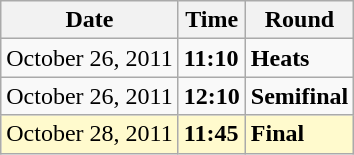<table class="wikitable">
<tr>
<th>Date</th>
<th>Time</th>
<th>Round</th>
</tr>
<tr>
<td>October 26, 2011</td>
<td><strong>11:10</strong></td>
<td><strong>Heats</strong></td>
</tr>
<tr>
<td>October 26, 2011</td>
<td><strong>12:10</strong></td>
<td><strong>Semifinal</strong></td>
</tr>
<tr style=background:lemonchiffon>
<td>October 28, 2011</td>
<td><strong>11:45</strong></td>
<td><strong>Final</strong></td>
</tr>
</table>
